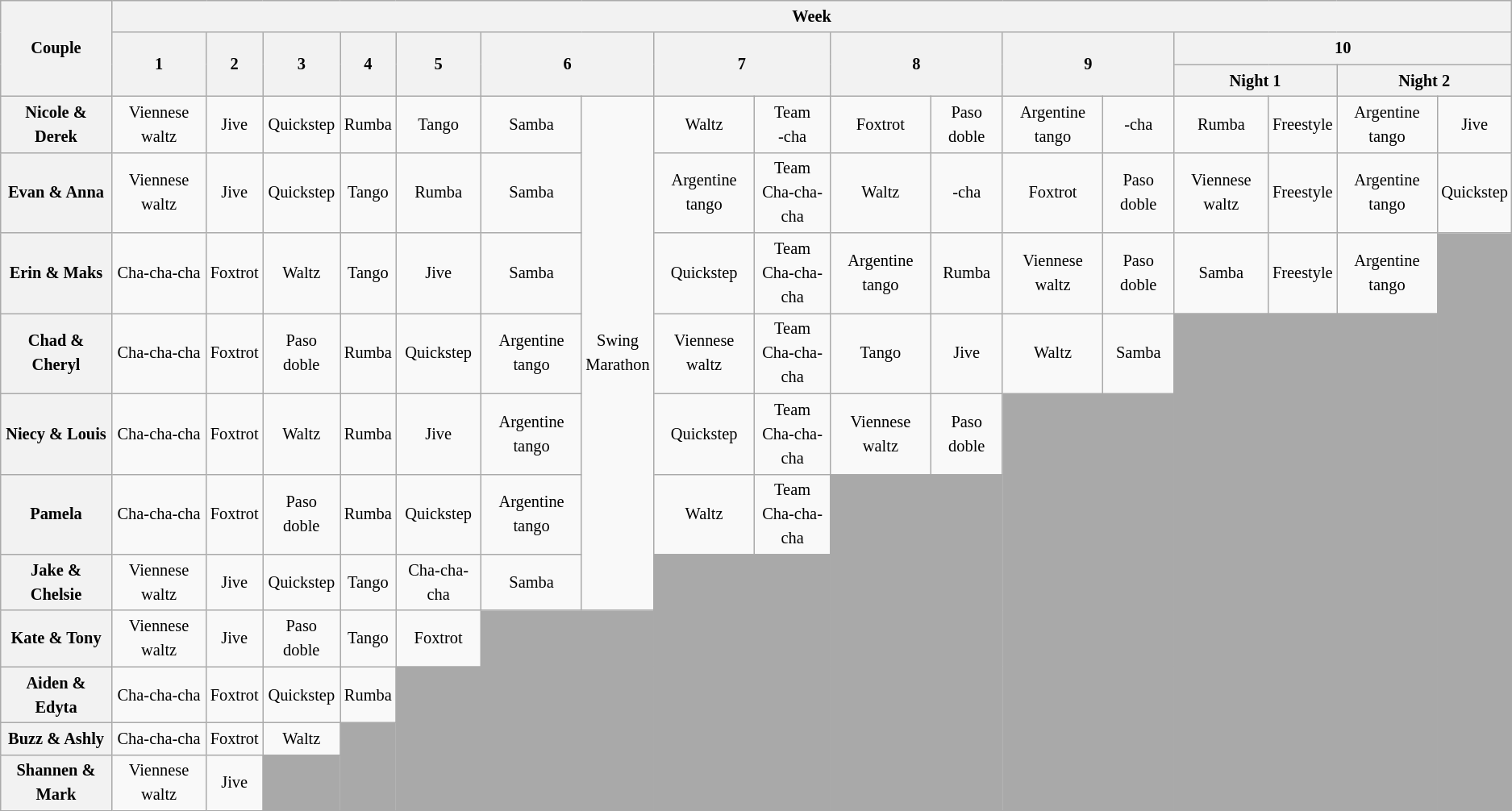<table class="wikitable unsortable" style="text-align:center; font-size:85%; line-height:20px">
<tr>
<th scope="col" rowspan="3">Couple</th>
<th colspan="17">Week</th>
</tr>
<tr>
<th rowspan="2" scope="col">1</th>
<th rowspan="2" scope="col">2</th>
<th rowspan="2" scope="col">3</th>
<th rowspan="2" scope="col">4</th>
<th rowspan="2" scope="col">5</th>
<th colspan="2" rowspan="2" scope="col">6</th>
<th colspan="2" rowspan="2" scope="col">7</th>
<th colspan="2" rowspan="2" scope="col">8</th>
<th colspan="2" rowspan="2" scope="col">9</th>
<th colspan="4" scope="col">10</th>
</tr>
<tr>
<th colspan="2">Night 1</th>
<th colspan="2">Night 2</th>
</tr>
<tr>
<th scope="row">Nicole & Derek</th>
<td>Viennese waltz</td>
<td>Jive</td>
<td>Quickstep</td>
<td>Rumba</td>
<td>Tango</td>
<td>Samba</td>
<td rowspan="7">Swing<br>Marathon</td>
<td>Waltz</td>
<td>Team<br>-cha</td>
<td>Foxtrot</td>
<td>Paso doble</td>
<td>Argentine tango</td>
<td>-cha</td>
<td>Rumba</td>
<td>Freestyle</td>
<td>Argentine tango</td>
<td>Jive</td>
</tr>
<tr>
<th scope="row">Evan & Anna</th>
<td>Viennese waltz</td>
<td>Jive</td>
<td>Quickstep</td>
<td>Tango</td>
<td>Rumba</td>
<td>Samba</td>
<td>Argentine tango</td>
<td>Team<br>Cha-cha-cha</td>
<td>Waltz</td>
<td>-cha</td>
<td>Foxtrot</td>
<td>Paso doble</td>
<td>Viennese waltz</td>
<td>Freestyle</td>
<td>Argentine tango</td>
<td>Quickstep</td>
</tr>
<tr>
<th scope="row">Erin & Maks</th>
<td>Cha-cha-cha</td>
<td>Foxtrot</td>
<td>Waltz</td>
<td>Tango</td>
<td>Jive</td>
<td>Samba</td>
<td>Quickstep</td>
<td>Team<br>Cha-cha-cha</td>
<td>Argentine tango</td>
<td>Rumba</td>
<td>Viennese waltz</td>
<td>Paso doble</td>
<td>Samba</td>
<td>Freestyle</td>
<td>Argentine tango</td>
<td rowspan="9" bgcolor="darkgray"></td>
</tr>
<tr>
<th scope="row">Chad & Cheryl</th>
<td>Cha-cha-cha</td>
<td>Foxtrot</td>
<td>Paso doble</td>
<td>Rumba</td>
<td>Quickstep</td>
<td>Argentine tango</td>
<td>Viennese waltz</td>
<td>Team<br>Cha-cha-cha</td>
<td>Tango</td>
<td>Jive</td>
<td>Waltz</td>
<td>Samba</td>
<td colspan="3" rowspan="8" style="background:darkgray"></td>
</tr>
<tr>
<th scope="row">Niecy & Louis</th>
<td>Cha-cha-cha</td>
<td>Foxtrot</td>
<td>Waltz</td>
<td>Rumba</td>
<td>Jive</td>
<td>Argentine tango</td>
<td>Quickstep</td>
<td>Team<br>Cha-cha-cha</td>
<td>Viennese waltz</td>
<td>Paso doble</td>
<td colspan="2" rowspan="7" style="background:darkgray"></td>
</tr>
<tr>
<th scope="row">Pamela </th>
<td>Cha-cha-cha</td>
<td>Foxtrot</td>
<td>Paso doble</td>
<td>Rumba</td>
<td>Quickstep</td>
<td>Argentine tango</td>
<td>Waltz</td>
<td>Team<br>Cha-cha-cha</td>
<td colspan="2" rowspan="6" style="background:darkgray"></td>
</tr>
<tr>
<th scope="row">Jake & Chelsie</th>
<td>Viennese waltz</td>
<td>Jive</td>
<td>Quickstep</td>
<td>Tango</td>
<td>Cha-cha-cha</td>
<td>Samba</td>
<td colspan="2" rowspan="5" style="background:darkgray"></td>
</tr>
<tr>
<th scope="row">Kate & Tony</th>
<td>Viennese waltz</td>
<td>Jive</td>
<td>Paso doble</td>
<td>Tango</td>
<td>Foxtrot</td>
<td colspan="2" rowspan="4" style="background:darkgray"></td>
</tr>
<tr>
<th scope="row">Aiden & Edyta</th>
<td>Cha-cha-cha</td>
<td>Foxtrot</td>
<td>Quickstep</td>
<td>Rumba</td>
<td rowspan="3" style="background:darkgray"></td>
</tr>
<tr>
<th scope="row">Buzz & Ashly</th>
<td>Cha-cha-cha</td>
<td>Foxtrot</td>
<td>Waltz</td>
<td rowspan="2" style="background:darkgray"></td>
</tr>
<tr>
<th scope="row">Shannen & Mark</th>
<td>Viennese waltz</td>
<td>Jive</td>
<td style="background:darkgray"></td>
</tr>
</table>
